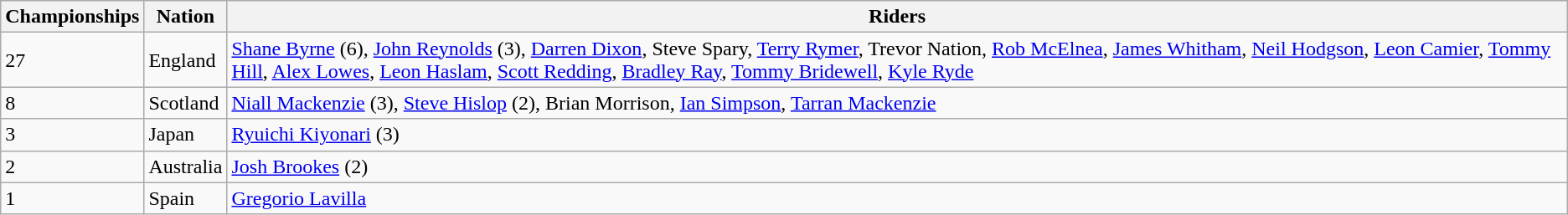<table class="wikitable">
<tr>
<th>Championships</th>
<th>Nation</th>
<th>Riders</th>
</tr>
<tr>
<td>27</td>
<td> England</td>
<td><a href='#'>Shane Byrne</a> (6), <a href='#'>John Reynolds</a> (3), <a href='#'>Darren Dixon</a>, Steve Spary, <a href='#'>Terry Rymer</a>, Trevor Nation, <a href='#'>Rob McElnea</a>, <a href='#'>James Whitham</a>, <a href='#'>Neil Hodgson</a>, <a href='#'>Leon Camier</a>, <a href='#'>Tommy Hill</a>, <a href='#'>Alex Lowes</a>, <a href='#'>Leon Haslam</a>, <a href='#'>Scott Redding</a>, <a href='#'>Bradley Ray</a>, <a href='#'>Tommy Bridewell</a>, <a href='#'>Kyle Ryde</a></td>
</tr>
<tr>
<td>8</td>
<td> Scotland</td>
<td><a href='#'>Niall Mackenzie</a> (3), <a href='#'>Steve Hislop</a> (2), Brian Morrison, <a href='#'>Ian Simpson</a>, <a href='#'>Tarran Mackenzie</a></td>
</tr>
<tr>
<td>3</td>
<td> Japan</td>
<td><a href='#'>Ryuichi Kiyonari</a> (3)</td>
</tr>
<tr>
<td>2</td>
<td> Australia</td>
<td><a href='#'>Josh Brookes</a> (2)</td>
</tr>
<tr>
<td>1</td>
<td> Spain</td>
<td><a href='#'>Gregorio Lavilla</a></td>
</tr>
</table>
